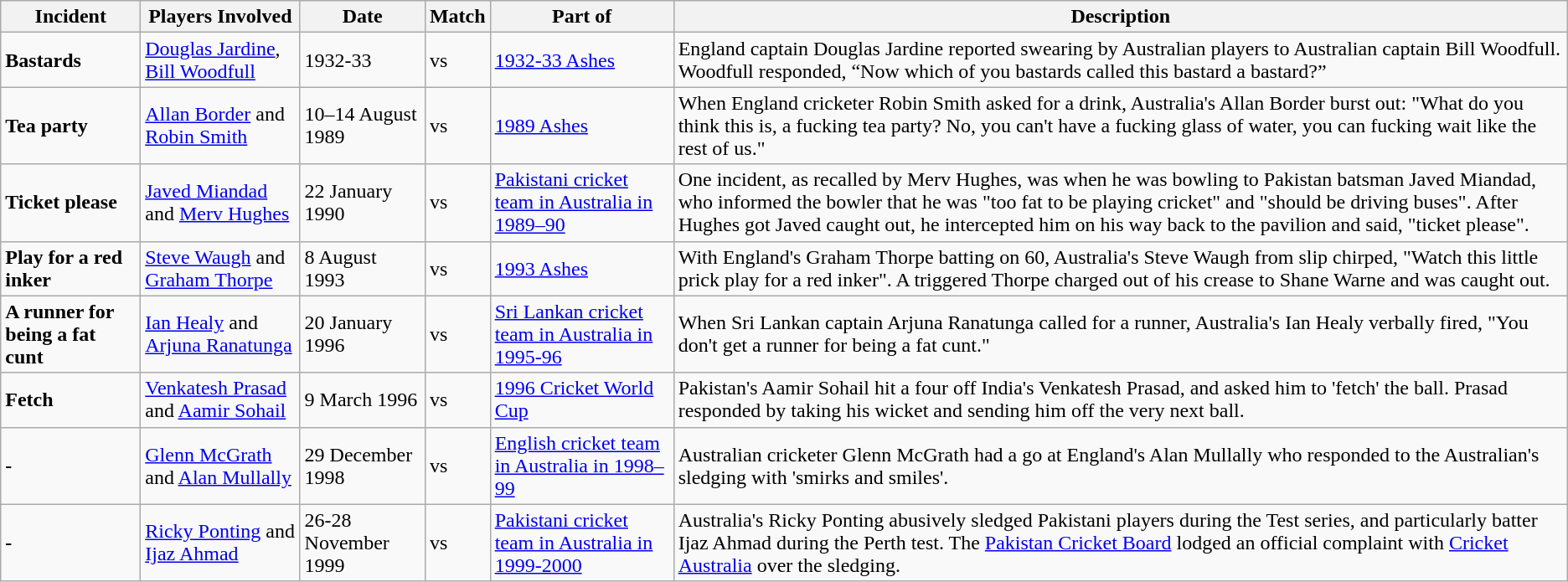<table class="wikitable mw-collapsible mw-collapsed">
<tr>
<th>Incident</th>
<th>Players Involved</th>
<th>Date</th>
<th>Match</th>
<th>Part of</th>
<th>Description</th>
</tr>
<tr>
<td><strong>Bastards</strong></td>
<td><a href='#'>Douglas Jardine</a>, <a href='#'>Bill Woodfull</a></td>
<td>1932-33</td>
<td> vs </td>
<td><a href='#'>1932-33 Ashes</a></td>
<td>England captain Douglas Jardine reported swearing by Australian players to Australian captain Bill Woodfull. Woodfull responded, “Now which of you bastards called this bastard a bastard?”</td>
</tr>
<tr>
<td><strong>Tea party</strong></td>
<td><a href='#'>Allan Border</a> and <a href='#'>Robin Smith</a></td>
<td>10–14 August 1989</td>
<td> vs </td>
<td><a href='#'>1989 Ashes</a></td>
<td>When England cricketer Robin Smith asked for a drink, Australia's Allan Border burst out: "What do you think this is, a fucking tea party? No, you can't have a fucking glass of water, you can fucking wait like the rest of us."</td>
</tr>
<tr>
<td><strong>Ticket please</strong></td>
<td><a href='#'>Javed Miandad</a> and <a href='#'>Merv Hughes</a></td>
<td>22 January 1990</td>
<td> vs </td>
<td><a href='#'>Pakistani cricket team in Australia in 1989–90</a></td>
<td>One incident, as recalled by Merv Hughes, was when he was bowling to Pakistan batsman Javed Miandad, who informed the bowler that he was "too fat to be playing cricket" and "should be driving buses". After Hughes got Javed caught out, he intercepted him on his way back to the pavilion and said, "ticket please".</td>
</tr>
<tr>
<td><strong>Play for a red inker</strong></td>
<td><a href='#'>Steve Waugh</a> and <a href='#'>Graham Thorpe</a></td>
<td>8 August 1993</td>
<td> vs </td>
<td><a href='#'>1993 Ashes</a></td>
<td>With England's Graham Thorpe batting on 60, Australia's Steve Waugh from slip chirped, "Watch this little prick play for a red inker". A triggered Thorpe charged out of his crease to Shane Warne and was caught out.</td>
</tr>
<tr>
<td><strong>A runner for being a fat cunt</strong></td>
<td><a href='#'>Ian Healy</a> and <a href='#'>Arjuna Ranatunga</a></td>
<td>20 January 1996</td>
<td> vs </td>
<td><a href='#'>Sri Lankan cricket team in Australia in 1995-96</a></td>
<td>When Sri Lankan captain Arjuna Ranatunga called for a runner, Australia's Ian Healy verbally fired, "You don't get a runner for being a fat cunt."</td>
</tr>
<tr>
<td><strong>Fetch</strong></td>
<td><a href='#'>Venkatesh Prasad</a> and <a href='#'>Aamir Sohail</a></td>
<td>9 March 1996</td>
<td> vs </td>
<td><a href='#'>1996 Cricket World Cup</a></td>
<td>Pakistan's Aamir Sohail hit a four off India's Venkatesh Prasad, and asked him to 'fetch' the ball. Prasad responded by taking his wicket and sending him off the very next ball.</td>
</tr>
<tr>
<td><strong>-</strong></td>
<td><a href='#'>Glenn McGrath</a> and <a href='#'>Alan Mullally</a></td>
<td>29 December 1998</td>
<td> vs </td>
<td><a href='#'>English cricket team in Australia in 1998–99</a></td>
<td>Australian cricketer Glenn McGrath had a go at England's Alan Mullally who responded to the Australian's sledging with 'smirks and smiles'.</td>
</tr>
<tr>
<td><strong>-</strong></td>
<td><a href='#'>Ricky Ponting</a> and <a href='#'>Ijaz Ahmad</a></td>
<td>26-28 November 1999</td>
<td> vs </td>
<td><a href='#'>Pakistani cricket team in Australia in 1999-2000</a></td>
<td>Australia's Ricky Ponting abusively sledged Pakistani players during the Test series, and particularly batter Ijaz Ahmad during the Perth test. The <a href='#'>Pakistan Cricket Board</a> lodged an official complaint with <a href='#'>Cricket Australia</a> over the sledging.</td>
</tr>
</table>
